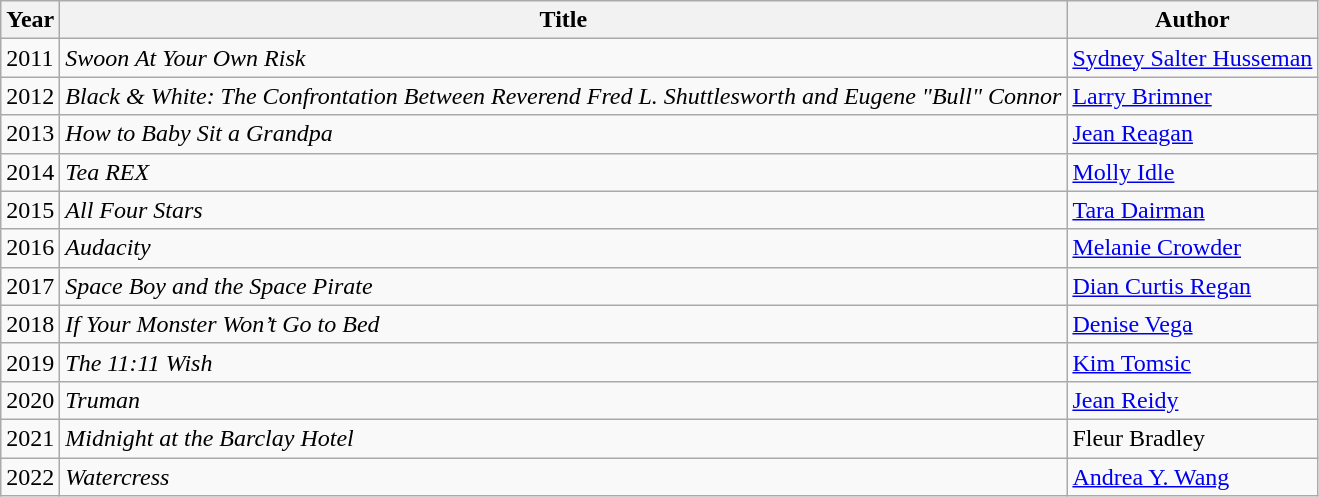<table class="wikitable">
<tr>
<th>Year</th>
<th>Title</th>
<th>Author</th>
</tr>
<tr>
<td>2011</td>
<td><em>Swoon At Your Own Risk</em></td>
<td><a href='#'>Sydney Salter Husseman</a></td>
</tr>
<tr>
<td>2012</td>
<td><em>Black & White: The Confrontation Between Reverend Fred L. Shuttlesworth and Eugene "Bull" Connor</em></td>
<td><a href='#'>Larry Brimner</a></td>
</tr>
<tr>
<td>2013</td>
<td><em>How to Baby Sit a Grandpa</em></td>
<td><a href='#'>Jean Reagan</a></td>
</tr>
<tr>
<td>2014</td>
<td><em>Tea REX</em></td>
<td><a href='#'>Molly Idle</a></td>
</tr>
<tr>
<td>2015</td>
<td><em>All Four Stars</em></td>
<td><a href='#'>Tara Dairman</a></td>
</tr>
<tr>
<td>2016</td>
<td><em>Audacity</em></td>
<td><a href='#'>Melanie Crowder</a></td>
</tr>
<tr>
<td>2017</td>
<td><em>Space Boy and the Space Pirate</em></td>
<td><a href='#'>Dian Curtis Regan</a></td>
</tr>
<tr>
<td>2018</td>
<td><em>If Your Monster Won’t Go to Bed</em></td>
<td><a href='#'>Denise Vega</a></td>
</tr>
<tr>
<td>2019</td>
<td><em>The 11:11 Wish</em></td>
<td><a href='#'>Kim Tomsic</a></td>
</tr>
<tr>
<td>2020</td>
<td><em>Truman</em></td>
<td><a href='#'>Jean Reidy</a></td>
</tr>
<tr>
<td>2021</td>
<td><em>Midnight at the Barclay Hotel</em></td>
<td>Fleur Bradley</td>
</tr>
<tr>
<td>2022</td>
<td><em>Watercress</em></td>
<td><a href='#'>Andrea Y. Wang</a></td>
</tr>
</table>
